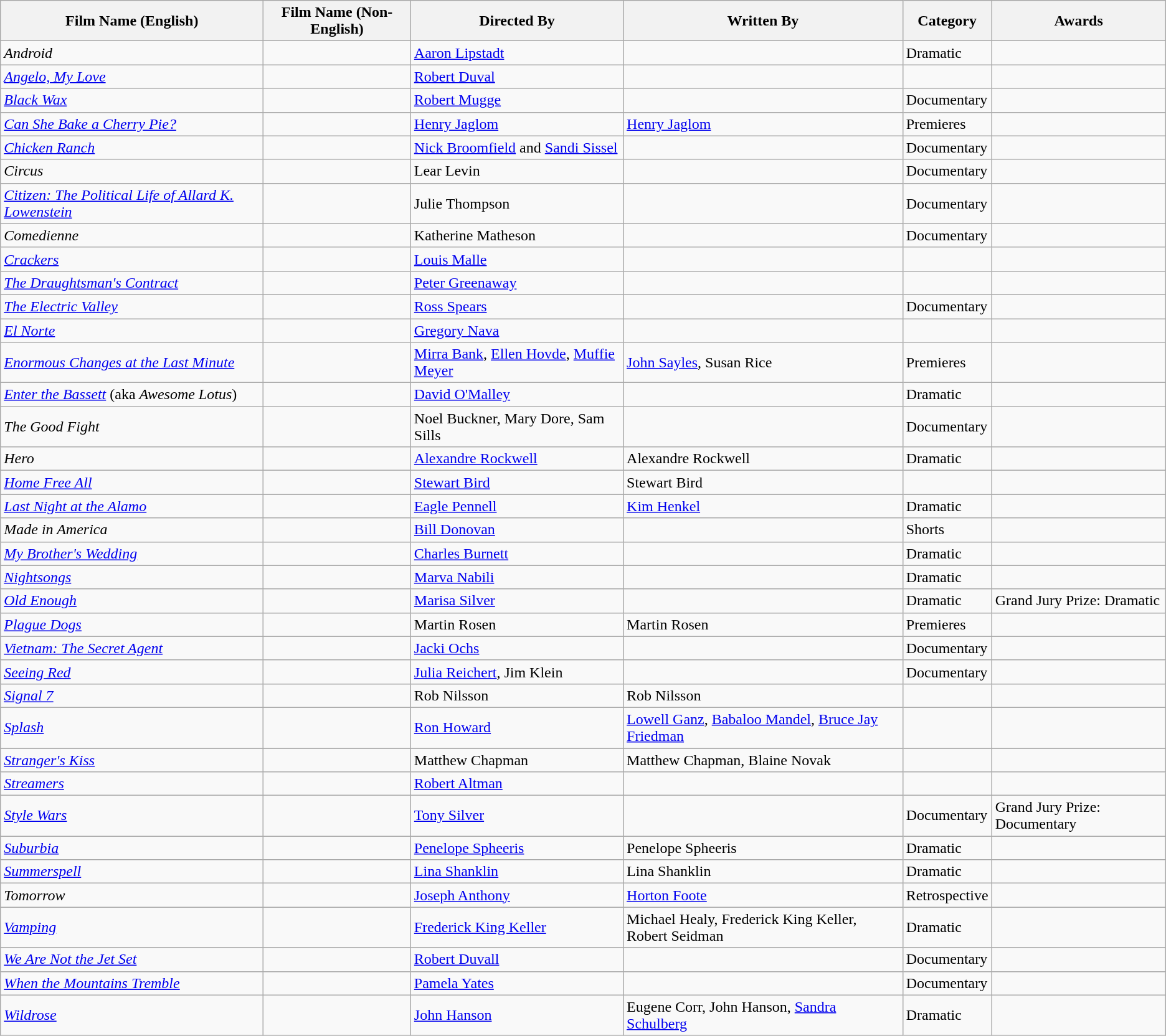<table class="wikitable">
<tr>
<th>Film Name (English)</th>
<th>Film Name (Non-English)</th>
<th>Directed By</th>
<th>Written By</th>
<th>Category</th>
<th>Awards</th>
</tr>
<tr>
<td><em>Android</em></td>
<td></td>
<td><a href='#'>Aaron Lipstadt</a></td>
<td></td>
<td>Dramatic</td>
<td></td>
</tr>
<tr>
<td><em><a href='#'>Angelo, My Love</a></em></td>
<td></td>
<td><a href='#'>Robert Duval</a></td>
<td></td>
<td></td>
<td></td>
</tr>
<tr>
<td><em><a href='#'>Black Wax</a></em></td>
<td></td>
<td><a href='#'>Robert Mugge</a></td>
<td></td>
<td>Documentary</td>
<td></td>
</tr>
<tr>
<td><em><a href='#'>Can She Bake a Cherry Pie?</a></em></td>
<td></td>
<td><a href='#'>Henry Jaglom</a></td>
<td><a href='#'>Henry Jaglom</a></td>
<td>Premieres</td>
<td></td>
</tr>
<tr>
<td><em><a href='#'>Chicken Ranch</a></em></td>
<td></td>
<td><a href='#'>Nick Broomfield</a> and <a href='#'>Sandi Sissel</a></td>
<td></td>
<td>Documentary</td>
<td></td>
</tr>
<tr>
<td><em>Circus</em></td>
<td></td>
<td>Lear Levin</td>
<td></td>
<td>Documentary</td>
<td></td>
</tr>
<tr>
<td><em><a href='#'>Citizen: The Political Life of Allard K. Lowenstein</a></em></td>
<td></td>
<td>Julie Thompson</td>
<td></td>
<td>Documentary</td>
<td></td>
</tr>
<tr>
<td><em>Comedienne</em></td>
<td></td>
<td>Katherine Matheson</td>
<td></td>
<td>Documentary</td>
<td></td>
</tr>
<tr>
<td><em><a href='#'>Crackers</a></em></td>
<td></td>
<td><a href='#'>Louis Malle</a></td>
<td></td>
<td></td>
<td></td>
</tr>
<tr>
<td><em><a href='#'>The Draughtsman's Contract</a></em></td>
<td></td>
<td><a href='#'>Peter Greenaway</a></td>
<td></td>
<td></td>
<td></td>
</tr>
<tr>
<td><em><a href='#'>The Electric Valley</a></em></td>
<td></td>
<td><a href='#'>Ross Spears</a></td>
<td></td>
<td>Documentary</td>
<td></td>
</tr>
<tr>
<td><em><a href='#'>El Norte</a></em></td>
<td></td>
<td><a href='#'>Gregory Nava</a></td>
<td></td>
<td></td>
<td></td>
</tr>
<tr>
<td><em><a href='#'>Enormous Changes at the Last Minute</a></em></td>
<td></td>
<td><a href='#'>Mirra Bank</a>, <a href='#'>Ellen Hovde</a>, <a href='#'>Muffie Meyer</a></td>
<td><a href='#'>John Sayles</a>, Susan Rice</td>
<td>Premieres</td>
<td></td>
</tr>
<tr>
<td><em><a href='#'>Enter the Bassett</a></em> (aka <em>Awesome Lotus</em>)</td>
<td></td>
<td><a href='#'>David O'Malley</a></td>
<td></td>
<td>Dramatic</td>
<td></td>
</tr>
<tr>
<td><em>The Good Fight</em></td>
<td></td>
<td>Noel Buckner, Mary Dore, Sam Sills</td>
<td></td>
<td>Documentary</td>
<td></td>
</tr>
<tr>
<td><em>Hero</em></td>
<td></td>
<td><a href='#'>Alexandre Rockwell</a></td>
<td>Alexandre Rockwell</td>
<td>Dramatic</td>
<td></td>
</tr>
<tr>
<td><em><a href='#'>Home Free All</a></em></td>
<td></td>
<td><a href='#'>Stewart Bird</a></td>
<td>Stewart Bird</td>
<td></td>
<td></td>
</tr>
<tr>
<td><em><a href='#'>Last Night at the Alamo</a></em></td>
<td></td>
<td><a href='#'>Eagle Pennell</a></td>
<td><a href='#'>Kim Henkel</a></td>
<td>Dramatic</td>
<td></td>
</tr>
<tr>
<td><em>Made in America</em></td>
<td></td>
<td><a href='#'>Bill Donovan</a></td>
<td></td>
<td>Shorts</td>
<td></td>
</tr>
<tr>
<td><em><a href='#'>My Brother's Wedding</a></em></td>
<td></td>
<td><a href='#'>Charles Burnett</a></td>
<td></td>
<td>Dramatic</td>
<td></td>
</tr>
<tr>
<td><em><a href='#'>Nightsongs</a></em></td>
<td></td>
<td><a href='#'>Marva Nabili</a></td>
<td></td>
<td>Dramatic</td>
<td></td>
</tr>
<tr>
<td><em><a href='#'>Old Enough</a></em></td>
<td></td>
<td><a href='#'>Marisa Silver</a></td>
<td></td>
<td>Dramatic</td>
<td>Grand Jury Prize: Dramatic</td>
</tr>
<tr>
<td><em><a href='#'>Plague Dogs</a></em></td>
<td></td>
<td>Martin Rosen</td>
<td>Martin Rosen</td>
<td>Premieres</td>
<td></td>
</tr>
<tr>
<td><em><a href='#'>Vietnam: The Secret Agent</a></em></td>
<td></td>
<td><a href='#'>Jacki Ochs</a></td>
<td></td>
<td>Documentary</td>
<td></td>
</tr>
<tr>
<td><em><a href='#'>Seeing Red</a></em></td>
<td></td>
<td><a href='#'>Julia Reichert</a>, Jim Klein</td>
<td></td>
<td>Documentary</td>
<td></td>
</tr>
<tr>
<td><em><a href='#'>Signal 7</a></em></td>
<td></td>
<td>Rob Nilsson</td>
<td>Rob Nilsson</td>
<td></td>
<td></td>
</tr>
<tr>
<td><em><a href='#'>Splash</a></em></td>
<td></td>
<td><a href='#'>Ron Howard</a></td>
<td><a href='#'>Lowell Ganz</a>, <a href='#'>Babaloo Mandel</a>, <a href='#'>Bruce Jay Friedman</a></td>
<td></td>
<td></td>
</tr>
<tr>
<td><em><a href='#'>Stranger's Kiss</a></em></td>
<td></td>
<td>Matthew Chapman</td>
<td>Matthew Chapman, Blaine Novak</td>
<td></td>
<td></td>
</tr>
<tr>
<td><em><a href='#'>Streamers</a></em></td>
<td></td>
<td><a href='#'>Robert Altman</a></td>
<td></td>
<td></td>
<td></td>
</tr>
<tr>
<td><em><a href='#'>Style Wars</a></em></td>
<td></td>
<td><a href='#'>Tony Silver</a></td>
<td></td>
<td>Documentary</td>
<td>Grand Jury Prize: Documentary</td>
</tr>
<tr>
<td><em><a href='#'>Suburbia</a></em></td>
<td></td>
<td><a href='#'>Penelope Spheeris</a></td>
<td>Penelope Spheeris</td>
<td>Dramatic</td>
<td></td>
</tr>
<tr>
<td><em><a href='#'>Summerspell</a></em></td>
<td></td>
<td><a href='#'>Lina Shanklin</a></td>
<td>Lina Shanklin</td>
<td>Dramatic</td>
<td></td>
</tr>
<tr>
<td><em>Tomorrow</em></td>
<td></td>
<td><a href='#'>Joseph Anthony</a></td>
<td><a href='#'>Horton Foote</a></td>
<td>Retrospective</td>
<td></td>
</tr>
<tr>
<td><em><a href='#'>Vamping</a></em></td>
<td></td>
<td><a href='#'>Frederick King Keller</a></td>
<td>Michael Healy, Frederick King Keller, Robert Seidman</td>
<td>Dramatic</td>
<td></td>
</tr>
<tr>
<td><em><a href='#'>We Are Not the Jet Set</a></em></td>
<td></td>
<td><a href='#'>Robert Duvall</a></td>
<td></td>
<td>Documentary</td>
<td></td>
</tr>
<tr>
<td><em><a href='#'>When the Mountains Tremble</a></em></td>
<td></td>
<td><a href='#'>Pamela Yates</a></td>
<td></td>
<td>Documentary</td>
<td></td>
</tr>
<tr>
<td><em><a href='#'>Wildrose</a></em></td>
<td></td>
<td><a href='#'>John Hanson</a></td>
<td>Eugene Corr, John Hanson, <a href='#'>Sandra Schulberg</a></td>
<td>Dramatic</td>
<td></td>
</tr>
</table>
